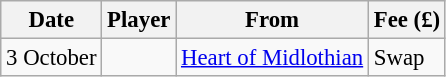<table class="wikitable sortable" style="font-size:95%">
<tr>
<th>Date</th>
<th>Player</th>
<th>From</th>
<th>Fee (£)</th>
</tr>
<tr>
<td>3 October</td>
<td> </td>
<td><a href='#'>Heart of Midlothian</a></td>
<td>Swap</td>
</tr>
</table>
